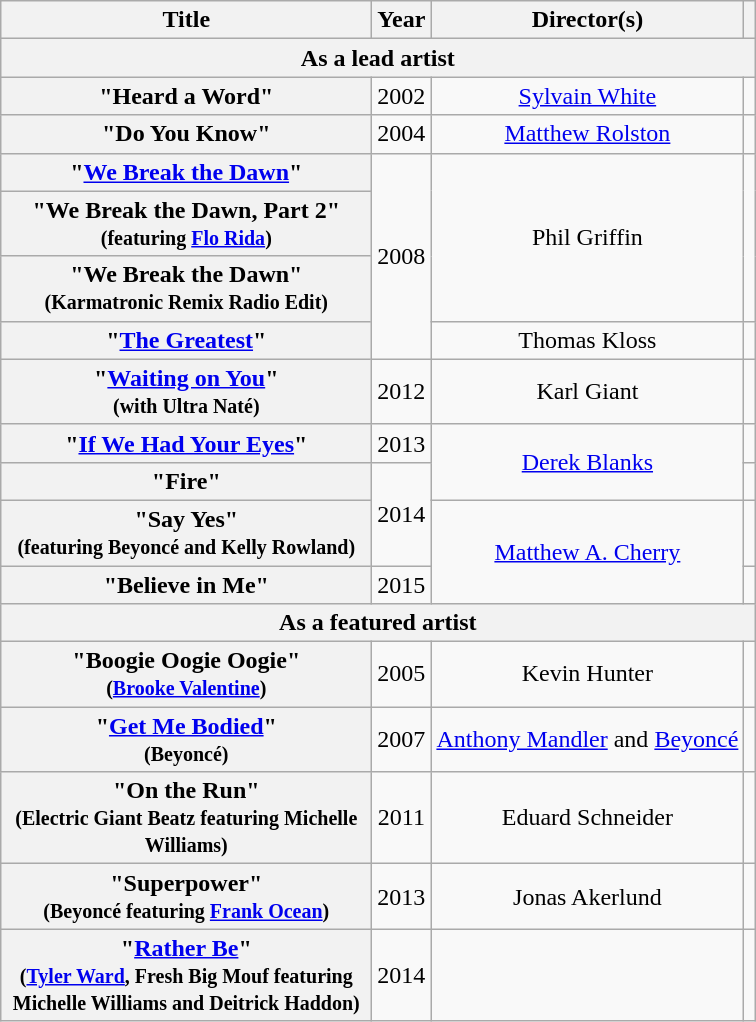<table class="wikitable plainrowheaders" style="text-align:center;" border="1">
<tr>
<th scope="col" style="width:15em;">Title</th>
<th scope="col">Year</th>
<th scope="col">Director(s)</th>
<th scope="col"></th>
</tr>
<tr>
<th scope="col" colspan="4">As a lead artist</th>
</tr>
<tr>
<th scope="row">"Heard a Word"</th>
<td style="text-align:center;">2002</td>
<td><a href='#'>Sylvain White</a></td>
<td></td>
</tr>
<tr>
<th scope="row">"Do You Know"</th>
<td style="text-align:center;">2004</td>
<td><a href='#'>Matthew Rolston</a></td>
<td></td>
</tr>
<tr>
<th scope="row">"<a href='#'>We Break the Dawn</a>"</th>
<td style="text-align:center;" rowspan="4">2008</td>
<td rowspan="3">Phil Griffin</td>
<td rowspan="3"></td>
</tr>
<tr>
<th scope="row">"We Break the Dawn, Part 2"<br><small>(featuring <a href='#'>Flo Rida</a>)</small></th>
</tr>
<tr>
<th scope="row">"We Break the Dawn" <br><small>(Karmatronic Remix Radio Edit)</small></th>
</tr>
<tr>
<th scope="row">"<a href='#'>The Greatest</a>"</th>
<td>Thomas Kloss</td>
<td></td>
</tr>
<tr>
<th scope="row">"<a href='#'>Waiting on You</a>" <br><small>(with Ultra Naté)</small></th>
<td style="text-align:center;">2012</td>
<td>Karl Giant</td>
<td></td>
</tr>
<tr>
<th scope="row">"<a href='#'>If We Had Your Eyes</a>"</th>
<td style="text-align:center;">2013</td>
<td rowspan="2"><a href='#'>Derek Blanks</a></td>
<td></td>
</tr>
<tr>
<th scope="row">"Fire"</th>
<td style="text-align:center;" rowspan="2">2014</td>
<td></td>
</tr>
<tr>
<th scope="row">"Say Yes" <br><small>(featuring Beyoncé and Kelly Rowland)</small></th>
<td rowspan="2"><a href='#'>Matthew A. Cherry</a></td>
<td></td>
</tr>
<tr>
<th scope="row">"Believe in Me"</th>
<td style="text-align:center;">2015</td>
<td></td>
</tr>
<tr>
<th scope="col" colspan="4">As a featured artist</th>
</tr>
<tr>
<th scope="row">"Boogie Oogie Oogie" <br><small>(<a href='#'>Brooke Valentine</a>)</small></th>
<td style="text-align:center;">2005</td>
<td>Kevin Hunter</td>
<td></td>
</tr>
<tr>
<th scope="row">"<a href='#'>Get Me Bodied</a>" <br><small>(Beyoncé)</small></th>
<td style="text-align:center;">2007</td>
<td><a href='#'>Anthony Mandler</a> and <a href='#'>Beyoncé</a></td>
<td></td>
</tr>
<tr>
<th scope="row">"On the Run" <br><small>(Electric Giant Beatz featuring Michelle Williams)</small></th>
<td style="text-align:center;">2011</td>
<td>Eduard Schneider</td>
<td></td>
</tr>
<tr>
<th scope="row">"Superpower" <br><small>(Beyoncé featuring <a href='#'>Frank Ocean</a>)</small></th>
<td style="text-align:center;">2013</td>
<td>Jonas Akerlund</td>
<td></td>
</tr>
<tr>
<th scope="row">"<a href='#'>Rather Be</a>" <br><small>(<a href='#'>Tyler Ward</a>, Fresh Big Mouf featuring Michelle Williams and Deitrick Haddon)</small></th>
<td style="text-align:center;">2014</td>
<td></td>
<td></td>
</tr>
</table>
